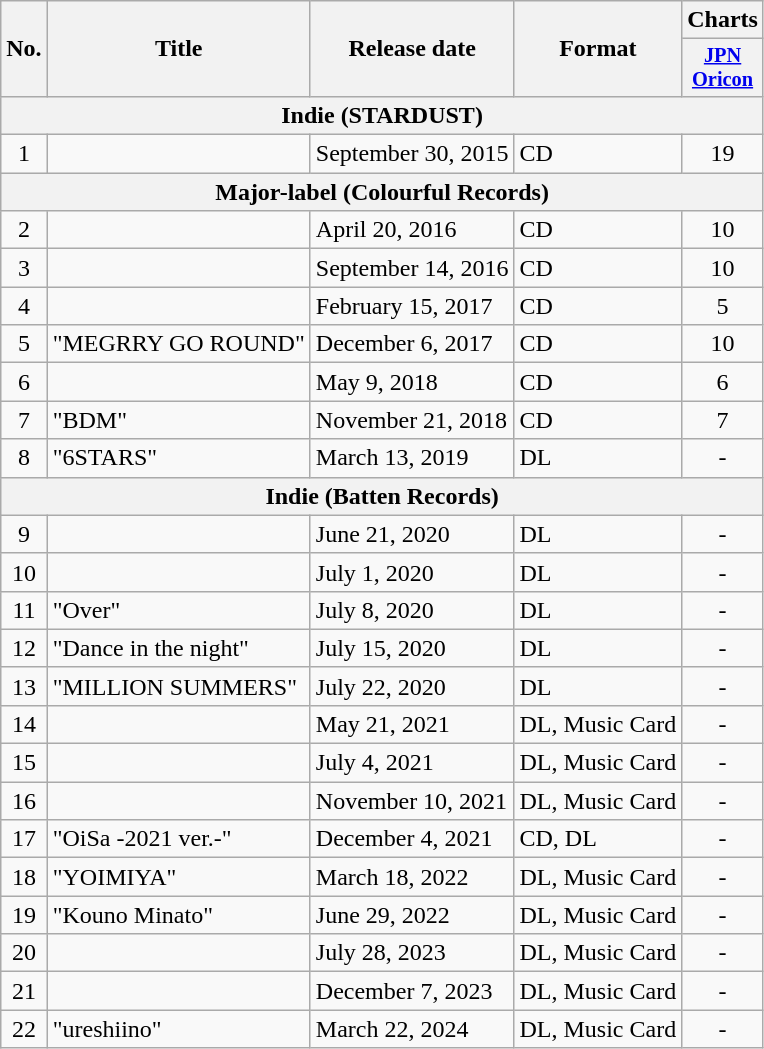<table class="wikitable">
<tr>
<th rowspan="2">No.</th>
<th rowspan="2">Title</th>
<th rowspan="2">Release date</th>
<th rowspan="2">Format</th>
<th colspan="1">Charts</th>
</tr>
<tr>
<th style="width:3em;font-size:85%;"><a href='#'>JPN<br>Oricon</a><br></th>
</tr>
<tr>
<th colspan="5">Indie (STARDUST)</th>
</tr>
<tr>
<td style="text-align:center;">1</td>
<td></td>
<td> September 30, 2015</td>
<td>CD</td>
<td style="text-align:center;">19</td>
</tr>
<tr>
<th colspan="5">Major-label (Colourful Records)</th>
</tr>
<tr>
<td style="text-align:center;">2</td>
<td></td>
<td> April 20, 2016</td>
<td>CD</td>
<td style="text-align:center;">10</td>
</tr>
<tr>
<td style="text-align:center;">3</td>
<td></td>
<td> September 14, 2016</td>
<td>CD</td>
<td style="text-align:center;">10</td>
</tr>
<tr>
<td style="text-align:center;">4</td>
<td></td>
<td> February 15, 2017</td>
<td>CD</td>
<td style="text-align:center;">5</td>
</tr>
<tr>
<td style="text-align:center;">5</td>
<td>"MEGRRY GO ROUND"</td>
<td> December 6, 2017</td>
<td>CD</td>
<td style="text-align:center;">10</td>
</tr>
<tr>
<td style="text-align:center;">6</td>
<td></td>
<td> May 9, 2018</td>
<td>CD</td>
<td style="text-align:center;">6</td>
</tr>
<tr>
<td style="text-align:center;">7</td>
<td>"BDM"</td>
<td> November 21, 2018</td>
<td>CD</td>
<td style="text-align:center;">7</td>
</tr>
<tr>
<td style="text-align:center;">8</td>
<td>"6STARS"</td>
<td>March 13, 2019</td>
<td>DL</td>
<td style="text-align:center;">-<br></td>
</tr>
<tr>
<th colspan="5">Indie (Batten Records)</th>
</tr>
<tr>
<td style="text-align:center;">9</td>
<td></td>
<td>June 21, 2020</td>
<td>DL</td>
<td style="text-align:center;">-<br></td>
</tr>
<tr>
<td style="text-align:center;">10</td>
<td></td>
<td>July 1, 2020</td>
<td>DL</td>
<td style="text-align:center;">-<br></td>
</tr>
<tr>
<td style="text-align:center;">11</td>
<td>"Over"</td>
<td>July 8, 2020</td>
<td>DL</td>
<td style="text-align:center;">-<br></td>
</tr>
<tr>
<td style="text-align:center;">12</td>
<td>"Dance in the night"</td>
<td>July 15, 2020</td>
<td>DL</td>
<td style="text-align:center;">-<br></td>
</tr>
<tr>
<td style="text-align:center;">13</td>
<td>"MILLION SUMMERS"</td>
<td>July 22, 2020</td>
<td>DL</td>
<td style="text-align:center;">-<br></td>
</tr>
<tr>
<td style="text-align:center;">14</td>
<td></td>
<td>May 21, 2021</td>
<td>DL, Music Card</td>
<td style="text-align:center;">-<br></td>
</tr>
<tr>
<td style="text-align:center;">15</td>
<td></td>
<td>July 4, 2021</td>
<td>DL, Music Card</td>
<td style="text-align:center;">-<br></td>
</tr>
<tr>
<td style="text-align:center;">16</td>
<td></td>
<td>November 10, 2021</td>
<td>DL, Music Card</td>
<td style="text-align:center;">-<br></td>
</tr>
<tr>
<td style="text-align:center;">17</td>
<td>"OiSa -2021 ver.-"</td>
<td>December 4, 2021</td>
<td>CD, DL</td>
<td style="text-align:center;">-<br></td>
</tr>
<tr>
<td style="text-align:center;">18</td>
<td>"YOIMIYA"</td>
<td>March 18, 2022</td>
<td>DL, Music Card</td>
<td style="text-align:center;">-<br></td>
</tr>
<tr>
<td style="text-align:center;">19</td>
<td>"Kouno Minato"</td>
<td>June 29, 2022</td>
<td>DL, Music Card</td>
<td style="text-align:center;">-<br></td>
</tr>
<tr>
<td style="text-align:center;">20</td>
<td></td>
<td>July 28, 2023</td>
<td>DL, Music Card</td>
<td style="text-align:center;">-<br></td>
</tr>
<tr>
<td style="text-align:center;">21</td>
<td></td>
<td>December 7, 2023</td>
<td>DL, Music Card</td>
<td style="text-align:center;">-<br></td>
</tr>
<tr>
<td style="text-align:center;">22</td>
<td>"ureshiino"</td>
<td>March 22, 2024</td>
<td>DL, Music Card</td>
<td style="text-align:center;">-<br></td>
</tr>
</table>
